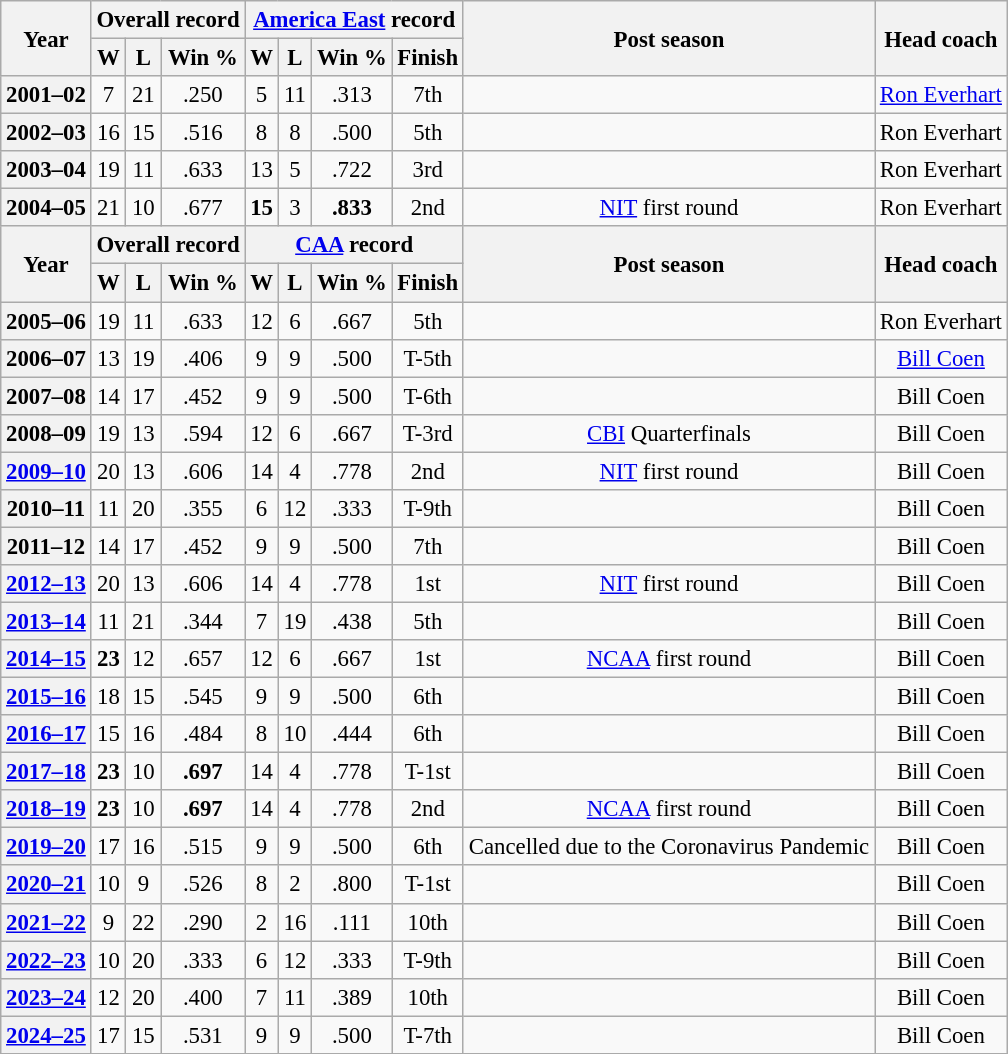<table class="wikitable" style="font-size: 95%; text-align:center;">
<tr>
<th rowspan="2">Year</th>
<th colspan="3">Overall record</th>
<th colspan="4"><a href='#'>America East</a> record</th>
<th rowspan="2">Post season</th>
<th rowspan="2">Head coach</th>
</tr>
<tr>
<th>W</th>
<th>L</th>
<th>Win %</th>
<th>W</th>
<th>L</th>
<th>Win %</th>
<th>Finish</th>
</tr>
<tr>
<th>2001–02</th>
<td>7</td>
<td>21</td>
<td>.250</td>
<td>5</td>
<td>11</td>
<td>.313</td>
<td>7th</td>
<td></td>
<td><a href='#'>Ron Everhart</a></td>
</tr>
<tr>
<th>2002–03</th>
<td>16</td>
<td>15</td>
<td>.516</td>
<td>8</td>
<td>8</td>
<td>.500</td>
<td>5th</td>
<td></td>
<td>Ron Everhart</td>
</tr>
<tr>
<th>2003–04</th>
<td>19</td>
<td>11</td>
<td>.633</td>
<td>13</td>
<td>5</td>
<td>.722</td>
<td>3rd</td>
<td></td>
<td>Ron Everhart</td>
</tr>
<tr>
<th>2004–05</th>
<td>21</td>
<td>10</td>
<td>.677</td>
<td><strong>15</strong></td>
<td>3</td>
<td><strong>.833</strong></td>
<td>2nd</td>
<td><a href='#'>NIT</a> first round</td>
<td>Ron Everhart</td>
</tr>
<tr>
<th rowspan="2">Year</th>
<th colspan="3">Overall record</th>
<th colspan="4"><a href='#'>CAA</a> record</th>
<th rowspan="2">Post season</th>
<th rowspan="2">Head coach</th>
</tr>
<tr>
<th>W</th>
<th>L</th>
<th>Win %</th>
<th>W</th>
<th>L</th>
<th>Win %</th>
<th>Finish</th>
</tr>
<tr>
<th>2005–06</th>
<td>19</td>
<td>11</td>
<td>.633</td>
<td>12</td>
<td>6</td>
<td>.667</td>
<td>5th</td>
<td></td>
<td>Ron Everhart</td>
</tr>
<tr>
<th>2006–07</th>
<td>13</td>
<td>19</td>
<td>.406</td>
<td>9</td>
<td>9</td>
<td>.500</td>
<td>T-5th</td>
<td></td>
<td><a href='#'>Bill Coen</a></td>
</tr>
<tr>
<th>2007–08</th>
<td>14</td>
<td>17</td>
<td>.452</td>
<td>9</td>
<td>9</td>
<td>.500</td>
<td>T-6th</td>
<td></td>
<td>Bill Coen</td>
</tr>
<tr>
<th>2008–09</th>
<td>19</td>
<td>13</td>
<td>.594</td>
<td>12</td>
<td>6</td>
<td>.667</td>
<td>T-3rd</td>
<td><a href='#'>CBI</a> Quarterfinals</td>
<td>Bill Coen</td>
</tr>
<tr>
<th><a href='#'>2009–10</a></th>
<td>20</td>
<td>13</td>
<td>.606</td>
<td>14</td>
<td>4</td>
<td>.778</td>
<td>2nd</td>
<td><a href='#'>NIT</a> first round</td>
<td>Bill Coen</td>
</tr>
<tr>
<th>2010–11</th>
<td>11</td>
<td>20</td>
<td>.355</td>
<td>6</td>
<td>12</td>
<td>.333</td>
<td>T-9th</td>
<td></td>
<td>Bill Coen</td>
</tr>
<tr>
<th>2011–12</th>
<td>14</td>
<td>17</td>
<td>.452</td>
<td>9</td>
<td>9</td>
<td>.500</td>
<td>7th</td>
<td></td>
<td>Bill Coen</td>
</tr>
<tr>
<th><a href='#'>2012–13</a></th>
<td>20</td>
<td>13</td>
<td>.606</td>
<td>14</td>
<td>4</td>
<td>.778</td>
<td>1st</td>
<td><a href='#'>NIT</a> first round</td>
<td>Bill Coen</td>
</tr>
<tr>
<th><a href='#'>2013–14</a></th>
<td>11</td>
<td>21</td>
<td>.344</td>
<td>7</td>
<td>19</td>
<td>.438</td>
<td>5th</td>
<td></td>
<td>Bill Coen</td>
</tr>
<tr>
<th><a href='#'>2014–15</a></th>
<td><strong>23</strong></td>
<td>12</td>
<td>.657</td>
<td>12</td>
<td>6</td>
<td>.667</td>
<td>1st</td>
<td><a href='#'>NCAA</a> first round</td>
<td>Bill Coen</td>
</tr>
<tr>
<th><a href='#'>2015–16</a></th>
<td>18</td>
<td>15</td>
<td>.545</td>
<td>9</td>
<td>9</td>
<td>.500</td>
<td>6th</td>
<td></td>
<td>Bill Coen</td>
</tr>
<tr>
<th><a href='#'>2016–17</a></th>
<td>15</td>
<td>16</td>
<td>.484</td>
<td>8</td>
<td>10</td>
<td>.444</td>
<td>6th</td>
<td></td>
<td>Bill Coen</td>
</tr>
<tr>
<th><a href='#'>2017–18</a></th>
<td><strong>23</strong></td>
<td>10</td>
<td><strong>.697</strong></td>
<td>14</td>
<td>4</td>
<td>.778</td>
<td>T-1st</td>
<td></td>
<td>Bill Coen</td>
</tr>
<tr>
<th><a href='#'>2018–19</a></th>
<td><strong>23</strong></td>
<td>10</td>
<td><strong>.697</strong></td>
<td>14</td>
<td>4</td>
<td>.778</td>
<td>2nd</td>
<td><a href='#'>NCAA</a> first round</td>
<td>Bill Coen</td>
</tr>
<tr>
<th><a href='#'>2019–20</a></th>
<td>17</td>
<td>16</td>
<td>.515</td>
<td>9</td>
<td>9</td>
<td>.500</td>
<td>6th</td>
<td>Cancelled due to the Coronavirus Pandemic</td>
<td>Bill Coen</td>
</tr>
<tr>
<th><a href='#'>2020–21</a></th>
<td>10</td>
<td>9</td>
<td>.526</td>
<td>8</td>
<td>2</td>
<td>.800</td>
<td>T-1st</td>
<td></td>
<td>Bill Coen</td>
</tr>
<tr>
<th><a href='#'>2021–22</a></th>
<td>9</td>
<td>22</td>
<td>.290</td>
<td>2</td>
<td>16</td>
<td>.111</td>
<td>10th</td>
<td></td>
<td>Bill Coen</td>
</tr>
<tr>
<th><a href='#'>2022–23</a></th>
<td>10</td>
<td>20</td>
<td>.333</td>
<td>6</td>
<td>12</td>
<td>.333</td>
<td>T-9th</td>
<td></td>
<td>Bill Coen</td>
</tr>
<tr>
<th><a href='#'>2023–24</a></th>
<td>12</td>
<td>20</td>
<td>.400</td>
<td>7</td>
<td>11</td>
<td>.389</td>
<td>10th</td>
<td></td>
<td>Bill Coen</td>
</tr>
<tr>
<th><a href='#'>2024–25</a></th>
<td>17</td>
<td>15</td>
<td>.531</td>
<td>9</td>
<td>9</td>
<td>.500</td>
<td>T-7th</td>
<td></td>
<td>Bill Coen</td>
</tr>
<tr>
</tr>
</table>
